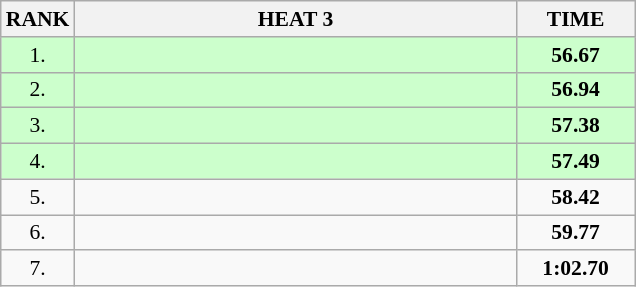<table class="wikitable" style="border-collapse: collapse; font-size: 90%;">
<tr>
<th>RANK</th>
<th style="width: 20em">HEAT 3</th>
<th style="width: 5em">TIME</th>
</tr>
<tr style="background:#ccffcc;">
<td align="center">1.</td>
<td></td>
<td align="center"><strong>56.67</strong></td>
</tr>
<tr style="background:#ccffcc;">
<td align="center">2.</td>
<td></td>
<td align="center"><strong>56.94</strong></td>
</tr>
<tr style="background:#ccffcc;">
<td align="center">3.</td>
<td></td>
<td align="center"><strong>57.38</strong></td>
</tr>
<tr style="background:#ccffcc;">
<td align="center">4.</td>
<td></td>
<td align="center"><strong>57.49</strong></td>
</tr>
<tr>
<td align="center">5.</td>
<td></td>
<td align="center"><strong>58.42</strong></td>
</tr>
<tr>
<td align="center">6.</td>
<td></td>
<td align="center"><strong>59.77</strong></td>
</tr>
<tr>
<td align="center">7.</td>
<td></td>
<td align="center"><strong>1:02.70</strong></td>
</tr>
</table>
